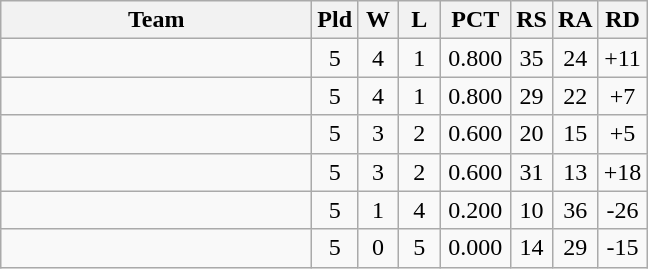<table class=wikitable style="text-align:center">
<tr>
<th width=200>Team</th>
<th width=20>Pld</th>
<th width=20>W</th>
<th width=20>L</th>
<th width=40>PCT</th>
<th width=20>RS</th>
<th width=20>RA</th>
<th width=20>RD</th>
</tr>
<tr>
<td align=left><strong></strong></td>
<td>5</td>
<td>4</td>
<td>1</td>
<td>0.800</td>
<td>35</td>
<td>24</td>
<td>+11</td>
</tr>
<tr>
<td align=left><strong></strong></td>
<td>5</td>
<td>4</td>
<td>1</td>
<td>0.800</td>
<td>29</td>
<td>22</td>
<td>+7</td>
</tr>
<tr>
<td align=left><strong></strong></td>
<td>5</td>
<td>3</td>
<td>2</td>
<td>0.600</td>
<td>20</td>
<td>15</td>
<td>+5</td>
</tr>
<tr>
<td align=left></td>
<td>5</td>
<td>3</td>
<td>2</td>
<td>0.600</td>
<td>31</td>
<td>13</td>
<td>+18</td>
</tr>
<tr>
<td align=left></td>
<td>5</td>
<td>1</td>
<td>4</td>
<td>0.200</td>
<td>10</td>
<td>36</td>
<td>-26</td>
</tr>
<tr>
<td align=left></td>
<td>5</td>
<td>0</td>
<td>5</td>
<td>0.000</td>
<td>14</td>
<td>29</td>
<td>-15</td>
</tr>
</table>
